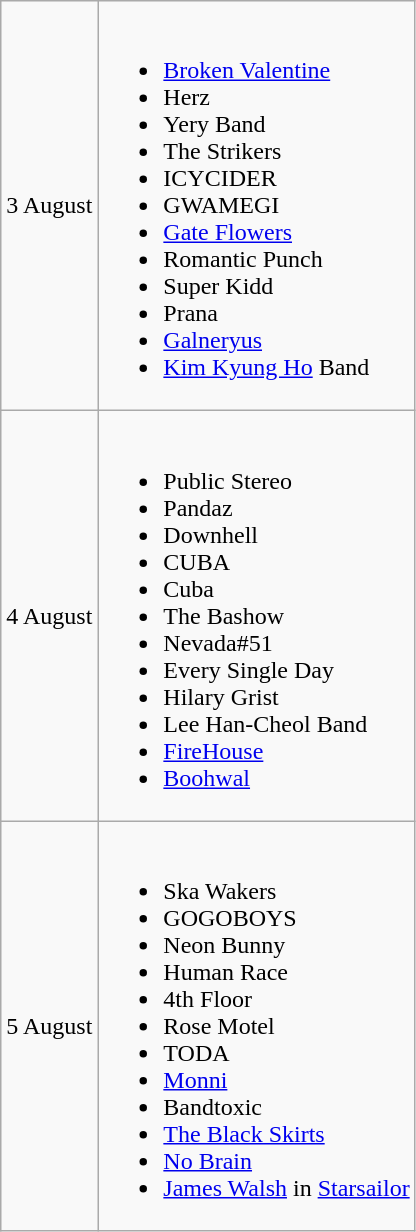<table class="wikitable">
<tr>
<td>3 August</td>
<td><br><ul><li> <a href='#'>Broken Valentine</a></li><li> Herz</li><li> Yery Band</li><li> The Strikers</li><li> ICYCIDER</li><li> GWAMEGI</li><li> <a href='#'>Gate Flowers</a></li><li> Romantic Punch</li><li> Super Kidd</li><li> Prana</li><li> <a href='#'>Galneryus</a></li><li> <a href='#'>Kim Kyung Ho</a> Band</li></ul></td>
</tr>
<tr>
<td>4 August</td>
<td><br><ul><li> Public Stereo</li><li> Pandaz</li><li> Downhell</li><li> CUBA</li><li> Cuba</li><li> The Bashow</li><li> Nevada#51</li><li> Every Single Day</li><li> Hilary Grist</li><li> Lee Han-Cheol Band</li><li> <a href='#'>FireHouse</a></li><li> <a href='#'>Boohwal</a></li></ul></td>
</tr>
<tr>
<td>5 August</td>
<td><br><ul><li> Ska Wakers</li><li> GOGOBOYS</li><li> Neon Bunny</li><li> Human Race</li><li> 4th Floor</li><li> Rose Motel</li><li> TODA</li><li> <a href='#'>Monni</a></li><li> Bandtoxic</li><li> <a href='#'>The Black Skirts</a></li><li> <a href='#'>No Brain</a></li><li> <a href='#'>James Walsh</a> in <a href='#'>Starsailor</a></li></ul></td>
</tr>
</table>
